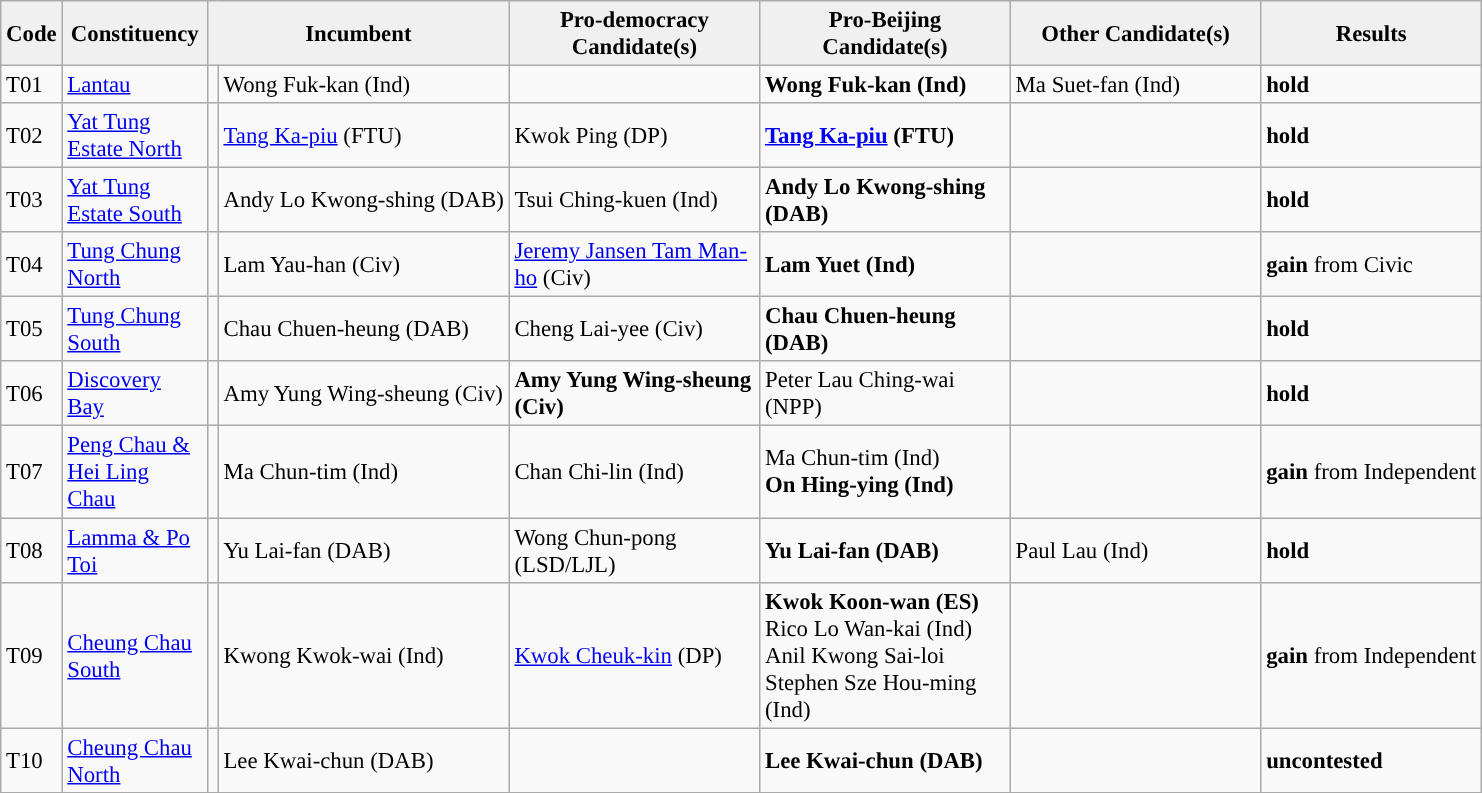<table class="wikitable" style="font-size: 95%;">
<tr>
<th align="center" style="background:#f0f0f0;" width="20px">Code</th>
<th align="center" style="background:#f0f0f0;" width="90px">Constituency</th>
<th align="center" style="background:#f0f0f0;" width="120px" colspan=2>Incumbent</th>
<th align="center" style="background:#f0f0f0;" width="160px">Pro-democracy Candidate(s)</th>
<th align="center" style="background:#f0f0f0;" width="160px">Pro-Beijing Candidate(s)</th>
<th align="center" style="background:#f0f0f0;" width="160px">Other Candidate(s)</th>
<th align="center" style="background:#f0f0f0;" width="100px" colspan="2">Results</th>
</tr>
<tr>
<td>T01</td>
<td><a href='#'>Lantau</a></td>
<td></td>
<td>Wong Fuk-kan (Ind)</td>
<td></td>
<td><strong>Wong Fuk-kan (Ind)</strong></td>
<td>Ma Suet-fan (Ind)</td>
<td> <strong>hold</strong></td>
</tr>
<tr>
<td>T02</td>
<td><a href='#'>Yat Tung Estate North</a></td>
<td></td>
<td><a href='#'>Tang Ka-piu</a> (FTU)</td>
<td>Kwok Ping (DP)</td>
<td><strong><a href='#'>Tang Ka-piu</a> (FTU)</strong></td>
<td></td>
<td> <strong>hold</strong></td>
</tr>
<tr>
<td>T03</td>
<td><a href='#'>Yat Tung Estate South</a></td>
<td></td>
<td>Andy Lo Kwong-shing (DAB)</td>
<td>Tsui Ching-kuen (Ind)</td>
<td><strong>Andy Lo Kwong-shing (DAB) </strong></td>
<td></td>
<td> <strong>hold</strong></td>
</tr>
<tr>
<td>T04</td>
<td><a href='#'>Tung Chung North</a></td>
<td></td>
<td>Lam Yau-han (Civ)</td>
<td><a href='#'>Jeremy Jansen Tam Man-ho</a> (Civ)</td>
<td><strong>Lam Yuet (Ind)</strong></td>
<td></td>
<td> <strong>gain</strong> from Civic</td>
</tr>
<tr>
<td>T05</td>
<td><a href='#'>Tung Chung South</a></td>
<td></td>
<td>Chau Chuen-heung (DAB)</td>
<td>Cheng Lai-yee (Civ)</td>
<td><strong>Chau Chuen-heung (DAB)</strong></td>
<td></td>
<td> <strong>hold</strong></td>
</tr>
<tr>
<td>T06</td>
<td><a href='#'>Discovery Bay</a></td>
<td></td>
<td>Amy Yung Wing-sheung (Civ)</td>
<td><strong>Amy Yung Wing-sheung (Civ) </strong></td>
<td>Peter Lau Ching-wai (NPP)</td>
<td></td>
<td> <strong>hold</strong></td>
</tr>
<tr>
<td>T07</td>
<td><a href='#'>Peng Chau & Hei Ling Chau</a></td>
<td></td>
<td>Ma Chun-tim (Ind)</td>
<td>Chan Chi-lin (Ind)</td>
<td>Ma Chun-tim (Ind)<br> <strong>On Hing-ying (Ind) </strong></td>
<td></td>
<td> <strong>gain</strong> from Independent</td>
</tr>
<tr>
<td>T08</td>
<td><a href='#'>Lamma & Po Toi</a></td>
<td></td>
<td>Yu Lai-fan (DAB)</td>
<td>Wong Chun-pong (LSD/LJL)</td>
<td><strong>Yu Lai-fan (DAB)</strong></td>
<td>Paul Lau (Ind)</td>
<td> <strong>hold</strong></td>
</tr>
<tr>
<td>T09</td>
<td><a href='#'>Cheung Chau South</a></td>
<td></td>
<td>Kwong Kwok-wai (Ind)</td>
<td><a href='#'>Kwok Cheuk-kin</a> (DP)</td>
<td><strong>Kwok Koon-wan (ES)</strong><br>Rico Lo Wan-kai (Ind)<br>Anil Kwong Sai-loi<br>Stephen Sze Hou-ming (Ind)</td>
<td></td>
<td> <strong>gain</strong> from Independent</td>
</tr>
<tr>
<td>T10</td>
<td><a href='#'>Cheung Chau North</a></td>
<td></td>
<td>Lee Kwai-chun (DAB)</td>
<td></td>
<td><strong>Lee Kwai-chun (DAB)</strong></td>
<td></td>
<td> <strong>uncontested</strong></td>
</tr>
<tr>
</tr>
</table>
